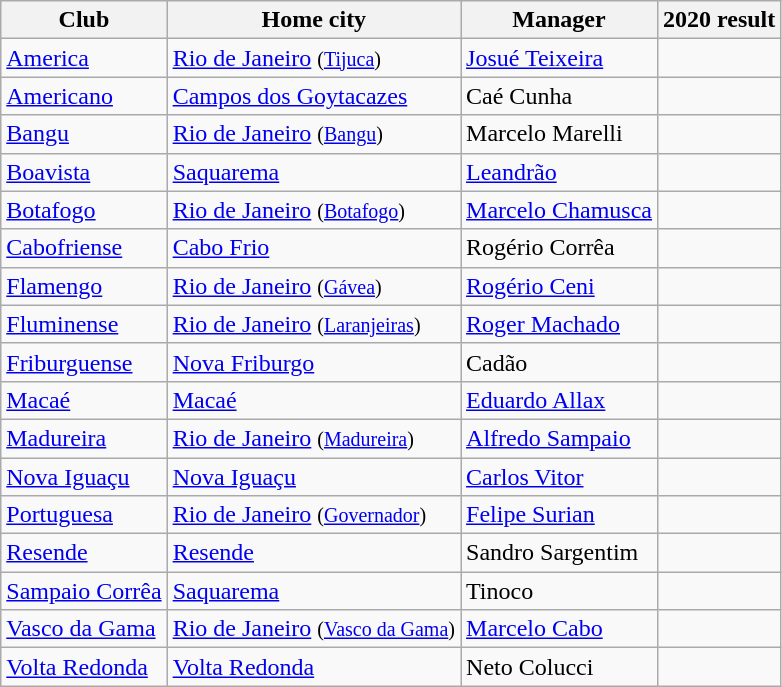<table class="wikitable sortable">
<tr>
<th>Club</th>
<th>Home city</th>
<th>Manager</th>
<th>2020 result</th>
</tr>
<tr>
<td><a href='#'>America</a></td>
<td><a href='#'>Rio de Janeiro</a> <small>(<a href='#'>Tijuca</a>)</small></td>
<td><a href='#'>Josué Teixeira</a></td>
<td></td>
</tr>
<tr>
<td><a href='#'>Americano</a></td>
<td><a href='#'>Campos dos Goytacazes</a></td>
<td>Caé Cunha</td>
<td></td>
</tr>
<tr>
<td><a href='#'>Bangu</a></td>
<td><a href='#'>Rio de Janeiro</a> <small>(<a href='#'>Bangu</a>)</small></td>
<td>Marcelo Marelli</td>
<td></td>
</tr>
<tr>
<td><a href='#'>Boavista</a></td>
<td><a href='#'>Saquarema</a></td>
<td><a href='#'>Leandrão</a></td>
<td></td>
</tr>
<tr>
<td><a href='#'>Botafogo</a></td>
<td><a href='#'>Rio de Janeiro</a> <small>(<a href='#'>Botafogo</a>)</small></td>
<td><a href='#'>Marcelo Chamusca</a></td>
<td></td>
</tr>
<tr>
<td><a href='#'>Cabofriense</a></td>
<td><a href='#'>Cabo Frio</a></td>
<td>Rogério Corrêa</td>
<td></td>
</tr>
<tr>
<td><a href='#'>Flamengo</a></td>
<td><a href='#'>Rio de Janeiro</a> <small>(<a href='#'>Gávea</a>)</small></td>
<td><a href='#'>Rogério Ceni</a></td>
<td></td>
</tr>
<tr>
<td><a href='#'>Fluminense</a></td>
<td><a href='#'>Rio de Janeiro</a> <small>(<a href='#'>Laranjeiras</a>)</small></td>
<td><a href='#'>Roger Machado</a></td>
<td></td>
</tr>
<tr>
<td><a href='#'>Friburguense</a></td>
<td><a href='#'>Nova Friburgo</a></td>
<td>Cadão</td>
<td></td>
</tr>
<tr>
<td><a href='#'>Macaé</a></td>
<td><a href='#'>Macaé</a></td>
<td><a href='#'>Eduardo Allax</a></td>
<td></td>
</tr>
<tr>
<td><a href='#'>Madureira</a></td>
<td><a href='#'>Rio de Janeiro</a> <small>(<a href='#'>Madureira</a>)</small></td>
<td><a href='#'>Alfredo Sampaio</a></td>
<td></td>
</tr>
<tr>
<td><a href='#'>Nova Iguaçu</a></td>
<td><a href='#'>Nova Iguaçu</a></td>
<td><a href='#'>Carlos Vitor</a></td>
<td></td>
</tr>
<tr>
<td><a href='#'>Portuguesa</a></td>
<td><a href='#'>Rio de Janeiro</a> <small>(<a href='#'>Governador</a>)</small></td>
<td><a href='#'>Felipe Surian</a></td>
<td></td>
</tr>
<tr>
<td><a href='#'>Resende</a></td>
<td><a href='#'>Resende</a></td>
<td>Sandro Sargentim</td>
<td></td>
</tr>
<tr>
<td><a href='#'>Sampaio Corrêa</a></td>
<td><a href='#'>Saquarema</a></td>
<td>Tinoco</td>
<td></td>
</tr>
<tr>
<td><a href='#'>Vasco da Gama</a></td>
<td><a href='#'>Rio de Janeiro</a> <small>(<a href='#'>Vasco da Gama</a>)</small></td>
<td><a href='#'>Marcelo Cabo</a></td>
<td></td>
</tr>
<tr>
<td><a href='#'>Volta Redonda</a></td>
<td><a href='#'>Volta Redonda</a></td>
<td>Neto Colucci</td>
<td></td>
</tr>
</table>
